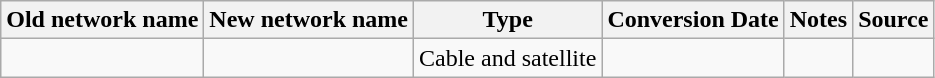<table class="wikitable">
<tr>
<th>Old network name</th>
<th>New network name</th>
<th>Type</th>
<th>Conversion Date</th>
<th>Notes</th>
<th>Source</th>
</tr>
<tr>
<td><a href='#'></a></td>
<td></td>
<td>Cable and satellite</td>
<td></td>
<td></td>
<td></td>
</tr>
</table>
